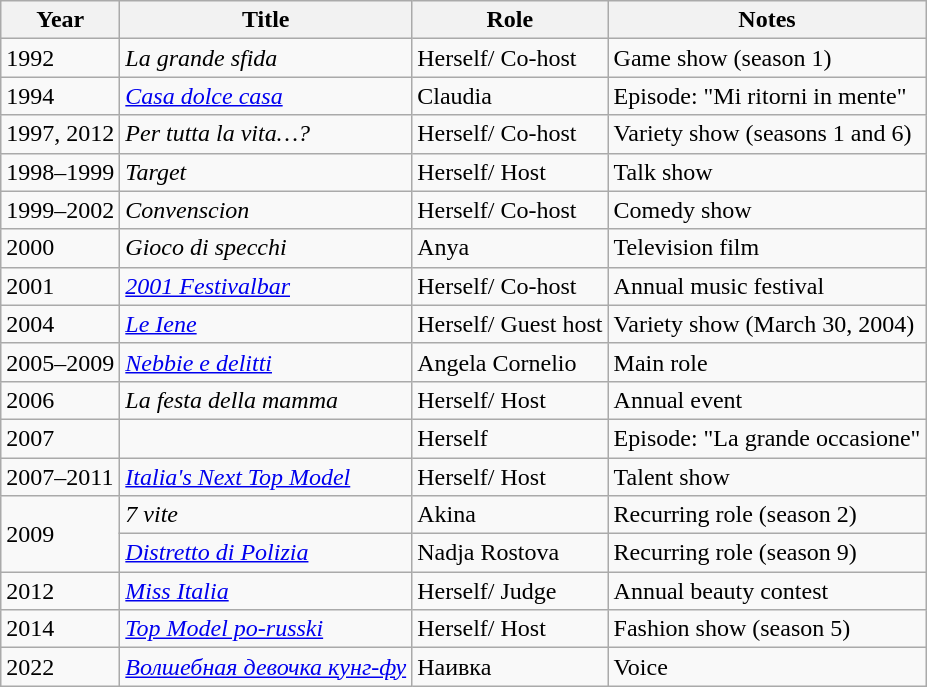<table class="wikitable">
<tr>
<th>Year</th>
<th>Title</th>
<th>Role</th>
<th>Notes</th>
</tr>
<tr>
<td>1992</td>
<td><em>La grande sfida</em></td>
<td>Herself/ Co-host</td>
<td>Game show (season 1)</td>
</tr>
<tr>
<td>1994</td>
<td><em><a href='#'>Casa dolce casa</a></em></td>
<td>Claudia</td>
<td>Episode: "Mi ritorni in mente"</td>
</tr>
<tr>
<td>1997, 2012</td>
<td><em>Per tutta la vita…?</em></td>
<td>Herself/ Co-host</td>
<td>Variety show (seasons 1 and 6)</td>
</tr>
<tr>
<td>1998–1999</td>
<td><em>Target</em></td>
<td>Herself/ Host</td>
<td>Talk show</td>
</tr>
<tr>
<td>1999–2002</td>
<td><em>Convenscion</em></td>
<td>Herself/ Co-host</td>
<td>Comedy show</td>
</tr>
<tr>
<td>2000</td>
<td><em>Gioco di specchi</em></td>
<td>Anya</td>
<td>Television film</td>
</tr>
<tr>
<td>2001</td>
<td><em><a href='#'>2001 Festivalbar</a></em></td>
<td>Herself/ Co-host</td>
<td>Annual music festival</td>
</tr>
<tr>
<td>2004</td>
<td><em><a href='#'>Le Iene</a></em></td>
<td>Herself/ Guest host</td>
<td>Variety show (March 30, 2004)</td>
</tr>
<tr>
<td>2005–2009</td>
<td><em><a href='#'>Nebbie e delitti</a></em></td>
<td>Angela Cornelio</td>
<td>Main role</td>
</tr>
<tr>
<td>2006</td>
<td><em>La festa della mamma</em></td>
<td>Herself/ Host</td>
<td>Annual event</td>
</tr>
<tr>
<td>2007</td>
<td><em></em></td>
<td>Herself</td>
<td>Episode: "La grande occasione"</td>
</tr>
<tr>
<td>2007–2011</td>
<td><em><a href='#'>Italia's Next Top Model</a></em></td>
<td>Herself/ Host</td>
<td>Talent show</td>
</tr>
<tr>
<td rowspan="2">2009</td>
<td><em>7 vite</em></td>
<td>Akina</td>
<td>Recurring role (season 2)</td>
</tr>
<tr>
<td><em><a href='#'>Distretto di Polizia</a></em></td>
<td>Nadja Rostova</td>
<td>Recurring role (season 9)</td>
</tr>
<tr>
<td>2012</td>
<td><em><a href='#'>Miss Italia</a></em></td>
<td>Herself/ Judge</td>
<td>Annual beauty contest</td>
</tr>
<tr>
<td>2014</td>
<td><em><a href='#'>Top Model po-russki</a></em></td>
<td>Herself/ Host</td>
<td>Fashion show (season 5)</td>
</tr>
<tr>
<td>2022</td>
<td><em><a href='#'>Волшебная девочка кунг-фу</a></em></td>
<td>Наивка</td>
<td>Voice</td>
</tr>
</table>
